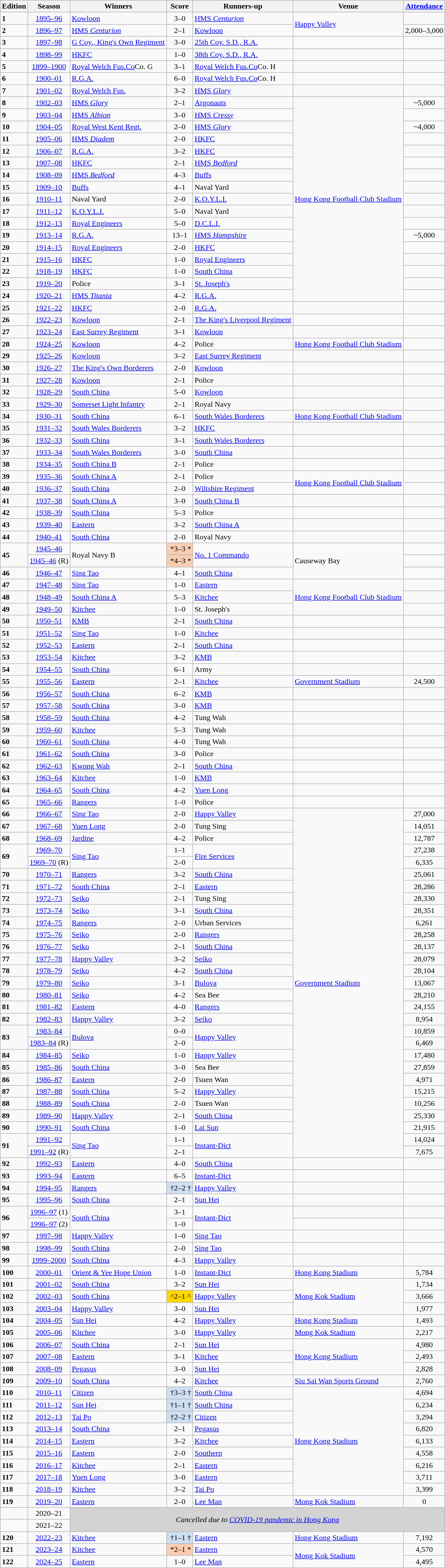<table class="sortable wikitable">
<tr>
<th>Edition</th>
<th>Season</th>
<th>Winners</th>
<th>Score</th>
<th>Runners-up</th>
<th>Venue</th>
<th><a href='#'>Attendance</a></th>
</tr>
<tr>
<td><strong>1</strong></td>
<td align="center"><a href='#'>1895–96</a></td>
<td><a href='#'>Kowloon</a></td>
<td align=center>3–0</td>
<td><a href='#'>HMS <em>Centurion</em></a></td>
<td rowspan=2><a href='#'>Happy Valley</a></td>
<td align=center></td>
</tr>
<tr>
<td><strong>2</strong></td>
<td align="center"><a href='#'>1896–97</a></td>
<td><a href='#'>HMS <em>Centurion</em></a></td>
<td align=center>2–1</td>
<td><a href='#'>Kowloon</a></td>
<td align=center>2,000–3,000</td>
</tr>
<tr>
<td><strong>3</strong></td>
<td align="center"><a href='#'>1897–98</a></td>
<td><a href='#'>G Coy., King's Own Regiment</a></td>
<td align=center>3–0</td>
<td><a href='#'>25th Coy. S.D., R.A.</a></td>
<td></td>
<td></td>
</tr>
<tr>
<td><strong>4</strong></td>
<td align="center"><a href='#'>1898–99</a></td>
<td><a href='#'>HKFC</a></td>
<td align=center>1–0</td>
<td><a href='#'>38th Coy. S.D., R.A.</a></td>
<td></td>
<td></td>
</tr>
<tr>
<td><strong>5</strong></td>
<td align="center"><a href='#'>1899–1900</a></td>
<td><a href='#'>Royal Welch Fus.Co</a>Co. G</td>
<td align=center>3–1</td>
<td><a href='#'>Royal Welch Fus.Co</a>Co. H</td>
<td></td>
<td></td>
</tr>
<tr>
<td><strong>6</strong></td>
<td align="center"><a href='#'>1900–01</a></td>
<td><a href='#'>R.G.A.</a></td>
<td align=center>6–0</td>
<td><a href='#'>Royal Welch Fus.Co</a>Co. H</td>
<td></td>
<td></td>
</tr>
<tr>
<td><strong>7</strong></td>
<td align="center"><a href='#'>1901–02</a></td>
<td><a href='#'>Royal Welch Fus.</a></td>
<td align=center>3–2</td>
<td><a href='#'>HMS <em>Glory</em></a></td>
<td></td>
<td></td>
</tr>
<tr>
<td><strong>8</strong></td>
<td align="center"><a href='#'>1902–03</a></td>
<td><a href='#'>HMS <em>Glory</em></a></td>
<td align=center>2–1</td>
<td><a href='#'>Argonauts</a></td>
<td rowspan=17><a href='#'>Hong Kong Football Club Stadium</a></td>
<td align=center>~5,000</td>
</tr>
<tr>
<td><strong>9</strong></td>
<td align="center"><a href='#'>1903–04</a></td>
<td><a href='#'>HMS <em>Albion</em></a></td>
<td align=center>3–0</td>
<td><a href='#'>HMS <em>Cressy</em></a></td>
<td></td>
</tr>
<tr>
<td><strong>10</strong></td>
<td align="center"><a href='#'>1904–05</a></td>
<td><a href='#'>Royal West Kent Regt.</a></td>
<td align=center>2–0</td>
<td><a href='#'>HMS <em>Glory</em></a></td>
<td align=center>~4,000</td>
</tr>
<tr>
<td><strong>11</strong></td>
<td align="center"><a href='#'>1905–06</a></td>
<td><a href='#'>HMS <em>Diadem</em></a></td>
<td align=center>2–0</td>
<td><a href='#'>HKFC</a></td>
<td></td>
</tr>
<tr>
<td><strong>12</strong></td>
<td align="center"><a href='#'>1906–07</a></td>
<td><a href='#'>R.G.A.</a></td>
<td align=center>3–2</td>
<td><a href='#'>HKFC</a></td>
<td></td>
</tr>
<tr>
<td><strong>13</strong></td>
<td align="center"><a href='#'>1907–08</a></td>
<td><a href='#'>HKFC</a></td>
<td align=center>2–1</td>
<td><a href='#'>HMS <em>Bedford</em></a></td>
<td></td>
</tr>
<tr>
<td><strong>14</strong></td>
<td align="center"><a href='#'>1908–09</a></td>
<td><a href='#'>HMS <em>Bedford</em></a></td>
<td align=center>4–3</td>
<td><a href='#'>Buffs</a></td>
<td></td>
</tr>
<tr>
<td><strong>15</strong></td>
<td align="center"><a href='#'>1909–10</a></td>
<td><a href='#'>Buffs</a></td>
<td align=center>4–1</td>
<td>Naval Yard</td>
<td></td>
</tr>
<tr>
<td><strong>16</strong></td>
<td align="center"><a href='#'>1910–11</a></td>
<td>Naval Yard</td>
<td align=center>2–0</td>
<td><a href='#'>K.O.Y.L.I.</a></td>
<td></td>
</tr>
<tr>
<td><strong>17</strong></td>
<td align="center"><a href='#'>1911–12</a></td>
<td><a href='#'>K.O.Y.L.I.</a></td>
<td align=center>5–0</td>
<td>Naval Yard</td>
<td></td>
</tr>
<tr>
<td><strong>18</strong></td>
<td align="center"><a href='#'>1912–13</a></td>
<td><a href='#'>Royal Engineers</a></td>
<td align=center>5–0</td>
<td><a href='#'>D.C.L.I.</a></td>
<td></td>
</tr>
<tr>
<td><strong>19</strong></td>
<td align="center"><a href='#'>1913–14</a></td>
<td><a href='#'>R.G.A.</a></td>
<td align=center>13–1</td>
<td><a href='#'>HMS <em>Hampshire</em></a></td>
<td align=center>~5,000</td>
</tr>
<tr>
<td><strong>20</strong></td>
<td align="center"><a href='#'>1914–15</a></td>
<td><a href='#'>Royal Engineers</a></td>
<td align=center>2–0</td>
<td><a href='#'>HKFC</a></td>
<td></td>
</tr>
<tr>
<td><strong>21</strong></td>
<td align="center"><a href='#'>1915–16</a></td>
<td><a href='#'>HKFC</a></td>
<td align=center>1–0</td>
<td><a href='#'>Royal Engineers</a></td>
<td></td>
</tr>
<tr>
<td><strong>22</strong></td>
<td align="center"><a href='#'>1918–19</a></td>
<td><a href='#'>HKFC</a></td>
<td align=center>1–0</td>
<td><a href='#'>South China</a></td>
<td></td>
</tr>
<tr>
<td><strong>23</strong></td>
<td align="center"><a href='#'>1919–20</a></td>
<td>Police</td>
<td align=center>3–1</td>
<td><a href='#'>St. Joseph's</a></td>
<td></td>
</tr>
<tr>
<td><strong>24</strong></td>
<td align="center"><a href='#'>1920–21</a></td>
<td><a href='#'>HMS <em>Titania</em></a></td>
<td align=center>4–2</td>
<td><a href='#'>R.G.A.</a></td>
<td></td>
</tr>
<tr>
<td><strong>25</strong></td>
<td align="center"><a href='#'>1921–22</a></td>
<td><a href='#'>HKFC</a></td>
<td align=center>2–0</td>
<td><a href='#'>R.G.A.</a></td>
<td></td>
<td></td>
</tr>
<tr>
<td><strong>26</strong></td>
<td align="center"><a href='#'>1922–23</a></td>
<td><a href='#'>Kowloon</a></td>
<td align=center>2–1</td>
<td><a href='#'>The King's Liverpool Regiment</a></td>
<td></td>
<td></td>
</tr>
<tr>
<td><strong>27</strong></td>
<td align="center"><a href='#'>1923–24</a></td>
<td><a href='#'>East Surrey Regiment</a></td>
<td align=center>3–1</td>
<td><a href='#'>Kowloon</a></td>
<td></td>
<td></td>
</tr>
<tr>
<td><strong>28</strong></td>
<td align="center"><a href='#'>1924–25</a></td>
<td><a href='#'>Kowloon</a></td>
<td align=center>4–2</td>
<td>Police</td>
<td><a href='#'>Hong Kong Football Club Stadium</a></td>
<td></td>
</tr>
<tr>
<td><strong>29</strong></td>
<td align="center"><a href='#'>1925–26</a></td>
<td><a href='#'>Kowloon</a></td>
<td align=center>3–2</td>
<td><a href='#'>East Surrey Regiment</a></td>
<td></td>
<td></td>
</tr>
<tr>
<td><strong>30</strong></td>
<td align="center"><a href='#'>1926–27</a></td>
<td><a href='#'>The King's Own Borderers</a></td>
<td align=center>2–0</td>
<td><a href='#'>Kowloon</a></td>
<td></td>
<td></td>
</tr>
<tr>
<td><strong>31</strong></td>
<td align="center"><a href='#'>1927–28</a></td>
<td><a href='#'>Kowloon</a></td>
<td align=center>2–1</td>
<td>Police</td>
<td></td>
<td></td>
</tr>
<tr>
<td><strong>32</strong></td>
<td align="center"><a href='#'>1928–29</a></td>
<td><a href='#'>South China</a></td>
<td align=center>5–0</td>
<td><a href='#'>Kowloon</a></td>
<td></td>
<td></td>
</tr>
<tr>
<td><strong>33</strong></td>
<td align="center"><a href='#'>1929–30</a></td>
<td><a href='#'>Somerset Light Infantry</a></td>
<td align=center>2–1</td>
<td>Royal Navy</td>
<td></td>
<td></td>
</tr>
<tr>
<td><strong>34</strong></td>
<td align="center"><a href='#'>1930–31</a></td>
<td><a href='#'>South China</a></td>
<td align=center>6–1</td>
<td><a href='#'>South Wales Borderers</a></td>
<td><a href='#'>Hong Kong Football Club Stadium</a></td>
<td></td>
</tr>
<tr>
<td><strong>35</strong></td>
<td align="center"><a href='#'>1931–32</a></td>
<td><a href='#'>South Wales Borderers</a></td>
<td align=center>3–2</td>
<td><a href='#'>HKFC</a></td>
<td></td>
<td></td>
</tr>
<tr>
<td><strong>36</strong></td>
<td align="center"><a href='#'>1932–33</a></td>
<td><a href='#'>South China</a></td>
<td align=center>3–1</td>
<td><a href='#'>South Wales Borderers</a></td>
<td></td>
<td></td>
</tr>
<tr>
<td><strong>37</strong></td>
<td align="center"><a href='#'>1933–34</a></td>
<td><a href='#'>South Wales Borderers</a></td>
<td align=center>3–0</td>
<td><a href='#'>South China</a></td>
<td></td>
<td></td>
</tr>
<tr>
<td><strong>38</strong></td>
<td align="center"><a href='#'>1934–35</a></td>
<td><a href='#'>South China B</a></td>
<td align=center>2–1</td>
<td>Police</td>
<td></td>
<td></td>
</tr>
<tr>
<td><strong>39</strong></td>
<td align="center"><a href='#'>1935–36</a></td>
<td><a href='#'>South China A</a></td>
<td align=center>2–1</td>
<td>Police</td>
<td rowspan=2><a href='#'>Hong Kong Football Club Stadium</a></td>
<td></td>
</tr>
<tr>
<td><strong>40</strong></td>
<td align="center"><a href='#'>1936–37</a></td>
<td><a href='#'>South China</a></td>
<td align=center>2–0</td>
<td><a href='#'>Wiltshire Regiment</a></td>
<td></td>
</tr>
<tr>
<td><strong>41</strong></td>
<td align="center"><a href='#'>1937–38</a></td>
<td><a href='#'>South China A</a></td>
<td align=center>3–0</td>
<td><a href='#'>South China B</a></td>
<td></td>
<td></td>
</tr>
<tr>
<td><strong>42</strong></td>
<td align="center"><a href='#'>1938–39</a></td>
<td><a href='#'>South China</a></td>
<td align=center>5–3</td>
<td>Police</td>
<td></td>
<td></td>
</tr>
<tr>
<td><strong>43</strong></td>
<td align="center"><a href='#'>1939–40</a></td>
<td><a href='#'>Eastern</a></td>
<td align=center>3–2</td>
<td><a href='#'>South China A</a></td>
<td></td>
<td></td>
</tr>
<tr>
<td><strong>44</strong></td>
<td align="center"><a href='#'>1940–41</a></td>
<td><a href='#'>South China</a></td>
<td align=center>2–0</td>
<td>Royal Navy</td>
<td></td>
<td></td>
</tr>
<tr>
<td rowspan=2><strong>45</strong></td>
<td align="center"><a href='#'>1945–46</a></td>
<td rowspan=2>Royal Navy B</td>
<td align=center style=background-color:#FBCEB1><span> *</span>3–3 *</td>
<td rowspan=2><a href='#'>No. 1 Commando</a></td>
<td rowspan=3>Causeway Bay</td>
<td align=center></td>
</tr>
<tr>
<td align=center><a href='#'>1945–46</a> (R)</td>
<td align=center style=background-color:#FBCEB1><span> *</span>4–3 *</td>
<td align=center></td>
</tr>
<tr>
<td><strong>46</strong></td>
<td align="center"><a href='#'>1946–47</a></td>
<td><a href='#'>Sing Tao</a></td>
<td align=center>4–1</td>
<td><a href='#'>South China</a></td>
<td align=center></td>
</tr>
<tr>
<td><strong>47</strong></td>
<td align="center"><a href='#'>1947–48</a></td>
<td><a href='#'>Sing Tao</a></td>
<td align=center>1–0</td>
<td><a href='#'>Eastern</a></td>
<td rowspan=3><a href='#'>Hong Kong Football Club Stadium</a></td>
<td align=center></td>
</tr>
<tr>
<td><strong>48</strong></td>
<td align="center"><a href='#'>1948–49</a></td>
<td><a href='#'>South China A</a></td>
<td align=center>5–3</td>
<td><a href='#'>Kitchee</a></td>
<td align=center></td>
</tr>
<tr>
<td><strong>49</strong></td>
<td align="center"><a href='#'>1949–50</a></td>
<td><a href='#'>Kitchee</a></td>
<td align=center>1–0</td>
<td>St. Joseph's</td>
<td align=center></td>
</tr>
<tr>
<td><strong>50</strong></td>
<td align="center"><a href='#'>1950–51</a></td>
<td><a href='#'>KMB</a></td>
<td align=center>2–1</td>
<td><a href='#'>South China</a></td>
<td></td>
<td align=center></td>
</tr>
<tr>
<td><strong>51</strong></td>
<td align="center"><a href='#'>1951–52</a></td>
<td><a href='#'>Sing Tao</a></td>
<td align=center>1–0</td>
<td><a href='#'>Kitchee</a></td>
<td></td>
<td align=center></td>
</tr>
<tr>
<td><strong>52</strong></td>
<td align="center"><a href='#'>1952–53</a></td>
<td><a href='#'>Eastern</a></td>
<td align=center>2–1</td>
<td><a href='#'>South China</a></td>
<td></td>
<td align=center></td>
</tr>
<tr>
<td><strong>53</strong></td>
<td align="center"><a href='#'>1953–54</a></td>
<td><a href='#'>Kitchee</a></td>
<td align=center>3–2</td>
<td><a href='#'>KMB</a></td>
<td></td>
<td align=center></td>
</tr>
<tr>
<td><strong>54</strong></td>
<td align="center"><a href='#'>1954–55</a></td>
<td><a href='#'>South China</a></td>
<td align=center>6–1</td>
<td>Army</td>
<td></td>
<td align=center></td>
</tr>
<tr>
<td><strong>55</strong></td>
<td align="center"><a href='#'>1955–56</a></td>
<td><a href='#'>Eastern</a></td>
<td align=center>2–1</td>
<td><a href='#'>Kitchee</a></td>
<td><a href='#'>Government Stadium</a></td>
<td align=center>24,500</td>
</tr>
<tr>
<td><strong>56</strong></td>
<td align="center"><a href='#'>1956–57</a></td>
<td><a href='#'>South China</a></td>
<td align=center>6–2</td>
<td><a href='#'>KMB</a></td>
<td></td>
<td align=center></td>
</tr>
<tr>
<td><strong>57</strong></td>
<td align="center"><a href='#'>1957–58</a></td>
<td><a href='#'>South China</a></td>
<td align=center>3–0</td>
<td><a href='#'>KMB</a></td>
<td></td>
<td align=center></td>
</tr>
<tr>
<td><strong>58</strong></td>
<td align="center"><a href='#'>1958–59</a></td>
<td><a href='#'>South China</a></td>
<td align=center>4–2</td>
<td>Tung Wah</td>
<td></td>
<td align=center></td>
</tr>
<tr>
<td><strong>59</strong></td>
<td align="center"><a href='#'>1959–60</a></td>
<td><a href='#'>Kitchee</a></td>
<td align=center>5–3</td>
<td>Tung Wah</td>
<td></td>
<td align=center></td>
</tr>
<tr>
<td><strong>60</strong></td>
<td align="center"><a href='#'>1960–61</a></td>
<td><a href='#'>South China</a></td>
<td align=center>4–0</td>
<td>Tung Wah</td>
<td></td>
<td align=center></td>
</tr>
<tr>
<td><strong>61</strong></td>
<td align="center"><a href='#'>1961–62</a></td>
<td><a href='#'>South China</a></td>
<td align=center>3–0</td>
<td>Police</td>
<td></td>
<td align=center></td>
</tr>
<tr>
<td><strong>62</strong></td>
<td align="center"><a href='#'>1962–63</a></td>
<td><a href='#'>Kwong Wah</a></td>
<td align=center>2–1</td>
<td><a href='#'>South China</a></td>
<td></td>
<td align=center></td>
</tr>
<tr>
<td><strong>63</strong></td>
<td align="center"><a href='#'>1963–64</a></td>
<td><a href='#'>Kitchee</a></td>
<td align=center>1–0</td>
<td><a href='#'>KMB</a></td>
<td></td>
<td align=center></td>
</tr>
<tr>
<td><strong>64</strong></td>
<td align="center"><a href='#'>1964–65</a></td>
<td><a href='#'>South China</a></td>
<td align=center>4–2</td>
<td><a href='#'>Yuen Long</a></td>
<td></td>
<td align=center></td>
</tr>
<tr>
<td><strong>65</strong></td>
<td align="center"><a href='#'>1965–66</a></td>
<td><a href='#'>Rangers</a></td>
<td align=center>1–0</td>
<td>Police</td>
<td></td>
<td align=center></td>
</tr>
<tr>
<td><strong>66</strong></td>
<td align="center"><a href='#'>1966–67</a></td>
<td><a href='#'>Sing Tao</a></td>
<td align=center>2–0</td>
<td><a href='#'>Happy Valley</a></td>
<td rowspan=29><a href='#'>Government Stadium</a></td>
<td align=center>27,000</td>
</tr>
<tr>
<td><strong>67</strong></td>
<td align="center"><a href='#'>1967–68</a></td>
<td><a href='#'>Yuen Long</a></td>
<td align=center>2–0</td>
<td>Tung Sing</td>
<td align=center>14,051</td>
</tr>
<tr>
<td><strong>68</strong></td>
<td align="center"><a href='#'>1968–69</a></td>
<td><a href='#'>Jardine</a></td>
<td align=center>4–2</td>
<td>Police</td>
<td align=center>12,787</td>
</tr>
<tr>
<td rowspan=2><strong>69</strong></td>
<td align="center"><a href='#'>1969–70</a></td>
<td rowspan=2><a href='#'>Sing Tao</a></td>
<td align=center>1–1</td>
<td rowspan=2><a href='#'>Fire Services</a></td>
<td align=center>27,238</td>
</tr>
<tr>
<td align=center><a href='#'>1969–70</a> (R)</td>
<td align=center>2–0</td>
<td align=center>6,335</td>
</tr>
<tr>
<td><strong>70</strong></td>
<td align="center"><a href='#'>1970–71</a></td>
<td><a href='#'>Rangers</a></td>
<td align=center>3–2</td>
<td><a href='#'>South China</a></td>
<td align=center>25,061</td>
</tr>
<tr>
<td><strong>71</strong></td>
<td align="center"><a href='#'>1971–72</a></td>
<td><a href='#'>South China</a></td>
<td align=center>2–1</td>
<td><a href='#'>Eastern</a></td>
<td align=center>28,286</td>
</tr>
<tr>
<td><strong>72</strong></td>
<td align="center"><a href='#'>1972–73</a></td>
<td><a href='#'>Seiko</a></td>
<td align=center>2–1</td>
<td>Tung Sing</td>
<td align=center>28,330</td>
</tr>
<tr>
<td><strong>73</strong></td>
<td align="center"><a href='#'>1973–74</a></td>
<td><a href='#'>Seiko</a></td>
<td align=center>3–1</td>
<td><a href='#'>South China</a></td>
<td align=center>28,351</td>
</tr>
<tr>
<td><strong>74</strong></td>
<td align="center"><a href='#'>1974–75</a></td>
<td><a href='#'>Rangers</a></td>
<td align=center>2–0</td>
<td>Urban Services</td>
<td align=center>6,261</td>
</tr>
<tr>
<td><strong>75</strong></td>
<td align="center"><a href='#'>1975–76</a></td>
<td><a href='#'>Seiko</a></td>
<td align=center>2–0</td>
<td><a href='#'>Rangers</a></td>
<td align=center>28,258</td>
</tr>
<tr>
<td><strong>76</strong></td>
<td align="center"><a href='#'>1976–77</a></td>
<td><a href='#'>Seiko</a></td>
<td align=center>2–1</td>
<td><a href='#'>South China</a></td>
<td align=center>28,137</td>
</tr>
<tr>
<td><strong>77</strong></td>
<td align="center"><a href='#'>1977–78</a></td>
<td><a href='#'>Happy Valley</a></td>
<td align=center>3–2</td>
<td><a href='#'>Seiko</a></td>
<td align=center>28,079</td>
</tr>
<tr>
<td><strong>78</strong></td>
<td align="center"><a href='#'>1978–79</a></td>
<td><a href='#'>Seiko</a></td>
<td align=center>4–2</td>
<td><a href='#'>South China</a></td>
<td align=center>28,104</td>
</tr>
<tr>
<td><strong>79</strong></td>
<td align="center"><a href='#'>1979–80</a></td>
<td><a href='#'>Seiko</a></td>
<td align=center>3–1</td>
<td><a href='#'>Bulova</a></td>
<td align=center>13,067</td>
</tr>
<tr>
<td><strong>80</strong></td>
<td align="center"><a href='#'>1980–81</a></td>
<td><a href='#'>Seiko</a></td>
<td align=center>4–2</td>
<td>Sea Bee</td>
<td align=center>28,210</td>
</tr>
<tr>
<td><strong>81</strong></td>
<td align="center"><a href='#'>1981–82</a></td>
<td><a href='#'>Eastern</a></td>
<td align=center>4–0</td>
<td><a href='#'>Rangers</a></td>
<td align=center>24,155</td>
</tr>
<tr>
<td><strong>82</strong></td>
<td align="center"><a href='#'>1982–83</a></td>
<td><a href='#'>Happy Valley</a></td>
<td align=center>3–2</td>
<td><a href='#'>Seiko</a></td>
<td align=center>8,954</td>
</tr>
<tr>
<td rowspan=2><strong>83</strong></td>
<td align="center"><a href='#'>1983–84</a></td>
<td rowspan=2><a href='#'>Bulova</a></td>
<td align=center>0–0</td>
<td rowspan=2><a href='#'>Happy Valley</a></td>
<td align=center>10,859</td>
</tr>
<tr>
<td align=center><a href='#'>1983–84</a> (R)</td>
<td align=center>2–0</td>
<td align=center>6,469</td>
</tr>
<tr>
<td><strong>84</strong></td>
<td align="center"><a href='#'>1984–85</a></td>
<td><a href='#'>Seiko</a></td>
<td align=center>1–0</td>
<td><a href='#'>Happy Valley</a></td>
<td align=center>17,480</td>
</tr>
<tr>
<td><strong>85</strong></td>
<td align="center"><a href='#'>1985–86</a></td>
<td><a href='#'>South China</a></td>
<td align=center>3–0</td>
<td>Sea Bee</td>
<td align=center>27,859</td>
</tr>
<tr>
<td><strong>86</strong></td>
<td align="center"><a href='#'>1986–87</a></td>
<td><a href='#'>Eastern</a></td>
<td align=center>2–0</td>
<td>Tsuen Wan</td>
<td align=center>4,971</td>
</tr>
<tr>
<td><strong>87</strong></td>
<td align="center"><a href='#'>1987–88</a></td>
<td><a href='#'>South China</a></td>
<td align=center>5–2</td>
<td><a href='#'>Happy Valley</a></td>
<td align=center>15,215</td>
</tr>
<tr>
<td><strong>88</strong></td>
<td align="center"><a href='#'>1988–89</a></td>
<td><a href='#'>South China</a></td>
<td align=center>2–0</td>
<td>Tsuen Wan</td>
<td align=center>10,256</td>
</tr>
<tr>
<td><strong>89</strong></td>
<td align="center"><a href='#'>1989–90</a></td>
<td><a href='#'>Happy Valley</a></td>
<td align=center>2–1</td>
<td><a href='#'>South China</a></td>
<td align=center>25,330</td>
</tr>
<tr>
<td><strong>90</strong></td>
<td align="center"><a href='#'>1990–91</a></td>
<td><a href='#'>South China</a></td>
<td align=center>1–0</td>
<td><a href='#'>Lai Sun</a></td>
<td align=center>21,915</td>
</tr>
<tr>
<td rowspan=2><strong>91</strong></td>
<td align="center"><a href='#'>1991–92</a></td>
<td rowspan=2><a href='#'>Sing Tao</a></td>
<td align=center>1–1</td>
<td rowspan=2><a href='#'>Instant-Dict</a></td>
<td align=center>14,024</td>
</tr>
<tr>
<td align=center><a href='#'>1991–92</a> (R)</td>
<td align=center>2–1</td>
<td align=center>7,675</td>
</tr>
<tr>
<td><strong>92</strong></td>
<td align="center"><a href='#'>1992–93</a></td>
<td><a href='#'>Eastern</a></td>
<td align=center>4–0</td>
<td><a href='#'>South China</a></td>
<td></td>
<td align=center></td>
</tr>
<tr>
<td><strong>93</strong></td>
<td align="center"><a href='#'>1993–94</a></td>
<td><a href='#'>Eastern</a></td>
<td align=center>6–5</td>
<td><a href='#'>Instant-Dict</a></td>
<td></td>
<td align=center></td>
</tr>
<tr>
<td><strong>94</strong></td>
<td align="center"><a href='#'>1994–95</a></td>
<td><a href='#'>Rangers</a></td>
<td align=center style=background-color:#cedff2><span> †</span>2–2 †</td>
<td><a href='#'>Happy Valley</a></td>
<td></td>
<td align=center></td>
</tr>
<tr>
<td><strong>95</strong></td>
<td align="center"><a href='#'>1995–96</a></td>
<td><a href='#'>South China</a></td>
<td align=center>2–1</td>
<td><a href='#'>Sun Hei</a></td>
<td></td>
<td align=center></td>
</tr>
<tr>
<td rowspan=2><strong>96</strong></td>
<td align="center"><a href='#'>1996–97</a> (1)</td>
<td rowspan=2><a href='#'>South China</a></td>
<td align=center>3–1</td>
<td rowspan=2><a href='#'>Instant-Dict</a></td>
<td></td>
<td align=center></td>
</tr>
<tr>
<td align=center><a href='#'>1996–97</a> (2)</td>
<td align=center>1–0</td>
<td></td>
<td align=center></td>
</tr>
<tr>
<td><strong>97</strong></td>
<td align="center"><a href='#'>1997–98</a></td>
<td><a href='#'>Happy Valley</a></td>
<td align=center>1–0</td>
<td><a href='#'>Sing Tao</a></td>
<td></td>
<td align=center></td>
</tr>
<tr>
<td><strong>98</strong></td>
<td align="center"><a href='#'>1998–99</a></td>
<td><a href='#'>South China</a></td>
<td align=center>2–0</td>
<td><a href='#'>Sing Tao</a></td>
<td></td>
<td align=center></td>
</tr>
<tr>
<td><strong>99</strong></td>
<td align="center"><a href='#'>1999–2000</a></td>
<td><a href='#'>South China</a></td>
<td align=center>4–3</td>
<td><a href='#'>Happy Valley</a></td>
<td></td>
<td align=center></td>
</tr>
<tr>
<td><strong>100</strong></td>
<td align="center"><a href='#'>2000–01</a></td>
<td><a href='#'>Orient & Yee Hope Union</a></td>
<td align=center>1–0</td>
<td><a href='#'>Instant-Dict</a></td>
<td><a href='#'>Hong Kong Stadium</a></td>
<td align=center>5,784</td>
</tr>
<tr>
<td><strong>101</strong></td>
<td align="center"><a href='#'>2001–02</a></td>
<td><a href='#'>South China</a></td>
<td align=center>3–2</td>
<td><a href='#'>Sun Hei</a></td>
<td rowspan=3><a href='#'>Mong Kok Stadium</a></td>
<td align=center>1,734</td>
</tr>
<tr>
<td><strong>102</strong></td>
<td align="center"><a href='#'>2002–03</a></td>
<td><a href='#'>South China</a></td>
<td align=center style=background-color:gold><span> ^</span>2–1 ^</td>
<td><a href='#'>Happy Valley</a></td>
<td align=center>3,666</td>
</tr>
<tr>
<td><strong>103</strong></td>
<td align="center"><a href='#'>2003–04</a></td>
<td><a href='#'>Happy Valley</a></td>
<td align=center>3–0</td>
<td><a href='#'>Sun Hei</a></td>
<td align=center>1,977</td>
</tr>
<tr>
<td><strong>104</strong></td>
<td align="center"><a href='#'>2004–05</a></td>
<td><a href='#'>Sun Hei</a></td>
<td align=center>4–2</td>
<td><a href='#'>Happy Valley</a></td>
<td><a href='#'>Hong Kong Stadium</a></td>
<td align=center>1,493</td>
</tr>
<tr>
<td><strong>105</strong></td>
<td align="center"><a href='#'>2005–06</a></td>
<td><a href='#'>Kitchee</a></td>
<td align=center>3–0</td>
<td><a href='#'>Happy Valley</a></td>
<td><a href='#'>Mong Kok Stadium</a></td>
<td align=center>2,217</td>
</tr>
<tr>
<td><strong>106</strong></td>
<td align="center"><a href='#'>2006–07</a></td>
<td><a href='#'>South China</a></td>
<td align=center>2–1</td>
<td><a href='#'>Sun Hei</a></td>
<td rowspan=3><a href='#'>Hong Kong Stadium</a></td>
<td align=center>4,980</td>
</tr>
<tr>
<td><strong>107</strong></td>
<td align="center"><a href='#'>2007–08</a></td>
<td><a href='#'>Eastern</a></td>
<td align=center>3–1</td>
<td><a href='#'>Kitchee</a></td>
<td align=center>2,493</td>
</tr>
<tr>
<td><strong>108</strong></td>
<td align="center"><a href='#'>2008–09</a></td>
<td><a href='#'>Pegasus</a></td>
<td align=center>3–0</td>
<td><a href='#'>Sun Hei</a></td>
<td align=center>2,828</td>
</tr>
<tr>
<td><strong>109</strong></td>
<td align="center"><a href='#'>2009–10</a></td>
<td><a href='#'>South China</a></td>
<td align=center>4–2</td>
<td><a href='#'>Kitchee</a></td>
<td><a href='#'>Siu Sai Wan Sports Ground</a></td>
<td align=center>2,760</td>
</tr>
<tr>
<td><strong>110</strong></td>
<td align="center"><a href='#'>2010–11</a></td>
<td><a href='#'>Citizen</a></td>
<td align=center style=background-color:#cedff2><span> †</span>3–3 †</td>
<td><a href='#'>South China</a></td>
<td rowspan=9><a href='#'>Hong Kong Stadium</a></td>
<td align=center>4,694</td>
</tr>
<tr>
<td><strong>111</strong></td>
<td align="center"><a href='#'>2011–12</a></td>
<td><a href='#'>Sun Hei</a></td>
<td align=center style=background-color:#cedff2><span> †</span>1–1 †</td>
<td><a href='#'>South China</a></td>
<td align=center>6,234</td>
</tr>
<tr>
<td><strong>112</strong></td>
<td align="center"><a href='#'>2012–13</a></td>
<td><a href='#'>Tai Po</a></td>
<td align=center style=background-color:#cedff2><span> †</span>2–2 †</td>
<td><a href='#'>Citizen</a></td>
<td align=center>3,294</td>
</tr>
<tr>
<td><strong>113</strong></td>
<td align="center"><a href='#'>2013–14</a></td>
<td><a href='#'>South China</a></td>
<td align=center>2–1</td>
<td><a href='#'>Pegasus</a></td>
<td align=center>6,820</td>
</tr>
<tr>
<td><strong>114</strong></td>
<td align="center"><a href='#'>2014–15</a></td>
<td><a href='#'>Eastern</a></td>
<td align=center>3–2</td>
<td><a href='#'>Kitchee</a></td>
<td align=center>6,133</td>
</tr>
<tr>
<td><strong>115</strong></td>
<td align="center"><a href='#'>2015–16</a></td>
<td><a href='#'>Eastern</a></td>
<td align=center>2–0</td>
<td><a href='#'>Southern</a></td>
<td align=center>4,558</td>
</tr>
<tr>
<td><strong>116</strong></td>
<td align="center"><a href='#'>2016–17</a></td>
<td><a href='#'>Kitchee</a></td>
<td align=center>2–1</td>
<td><a href='#'>Eastern</a></td>
<td align=center>6,216</td>
</tr>
<tr>
<td><strong>117</strong></td>
<td align="center"><a href='#'>2017–18</a></td>
<td><a href='#'>Yuen Long</a></td>
<td align=center>3–0</td>
<td><a href='#'>Eastern</a></td>
<td align=center>3,711</td>
</tr>
<tr>
<td><strong>118</strong></td>
<td align="center"><a href='#'>2018–19</a></td>
<td><a href='#'>Kitchee</a></td>
<td align=center>3–2</td>
<td><a href='#'>Tai Po</a></td>
<td align=center>3,399</td>
</tr>
<tr>
<td><strong>119</strong></td>
<td align="center"><a href='#'>2019–20</a></td>
<td><a href='#'>Eastern</a></td>
<td align=center>2–0</td>
<td><a href='#'>Lee Man</a></td>
<td><a href='#'>Mong Kok Stadium</a></td>
<td align=center>0</td>
</tr>
<tr>
<td></td>
<td align="center">2020–21</td>
<td rowspan=2 colspan=5 align=center bgcolor=lightgrey><em>Cancelled due to <a href='#'>COVID-19 pandemic in Hong Kong</a></em></td>
</tr>
<tr>
<td></td>
<td align="center">2021–22</td>
</tr>
<tr>
<td><strong>120</strong></td>
<td align="center"><a href='#'>2022–23</a></td>
<td><a href='#'>Kitchee</a></td>
<td align=center style=background-color:#cedff2><span> †</span>1–1 †</td>
<td><a href='#'>Eastern</a></td>
<td><a href='#'>Hong Kong Stadium</a></td>
<td align=center>7,192</td>
</tr>
<tr>
<td><strong>121</strong></td>
<td align="center"><a href='#'>2023–24</a></td>
<td><a href='#'>Kitchee</a></td>
<td align=center style=background-color:#FBCEB1><span> *</span>2–1 *</td>
<td><a href='#'>Eastern</a></td>
<td rowspan=2><a href='#'>Mong Kok Stadium</a></td>
<td align=center>4,570</td>
</tr>
<tr>
<td><strong>122</strong></td>
<td align="center"><a href='#'>2024–25</a></td>
<td><a href='#'>Eastern</a></td>
<td align=center>1–0</td>
<td><a href='#'>Lee Man</a></td>
<td align=center>4,495</td>
</tr>
</table>
